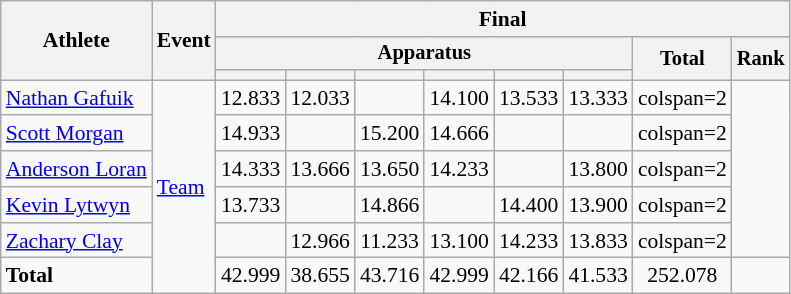<table class="wikitable" style="font-size:90%">
<tr>
<th rowspan=3>Athlete</th>
<th rowspan=3>Event</th>
<th colspan=8>Final</th>
</tr>
<tr style="font-size:95%">
<th colspan=6>Apparatus</th>
<th rowspan=2>Total</th>
<th rowspan=2>Rank</th>
</tr>
<tr style="font-size:95%">
<th></th>
<th></th>
<th></th>
<th></th>
<th></th>
<th></th>
</tr>
<tr align=center>
<td align=left><a href='#'>Nathan Gafuik</a></td>
<td align=left rowspan=6><a href='#'>Team</a></td>
<td>12.833</td>
<td>12.033</td>
<td></td>
<td>14.100</td>
<td>13.533</td>
<td>13.333</td>
<td>colspan=2 </td>
</tr>
<tr align=center>
<td align=left><a href='#'>Scott Morgan</a></td>
<td>14.933</td>
<td></td>
<td>15.200</td>
<td>14.666</td>
<td></td>
<td></td>
<td>colspan=2 </td>
</tr>
<tr align=center>
<td align=left><a href='#'>Anderson Loran</a></td>
<td>14.333</td>
<td>13.666</td>
<td>13.650</td>
<td>14.233</td>
<td></td>
<td>13.800</td>
<td>colspan=2 </td>
</tr>
<tr align=center>
<td align=left><a href='#'>Kevin Lytwyn</a></td>
<td>13.733</td>
<td></td>
<td>14.866</td>
<td></td>
<td>14.400</td>
<td>13.900</td>
<td>colspan=2 </td>
</tr>
<tr align=center>
<td align=left><a href='#'>Zachary Clay</a></td>
<td></td>
<td>12.966</td>
<td>11.233</td>
<td>13.100</td>
<td>14.233</td>
<td>13.833</td>
<td>colspan=2 </td>
</tr>
<tr align=center>
<td align=left><strong>Total</strong></td>
<td>42.999</td>
<td>38.655</td>
<td>43.716</td>
<td>42.999</td>
<td>42.166</td>
<td>41.533</td>
<td>252.078</td>
<td></td>
</tr>
</table>
